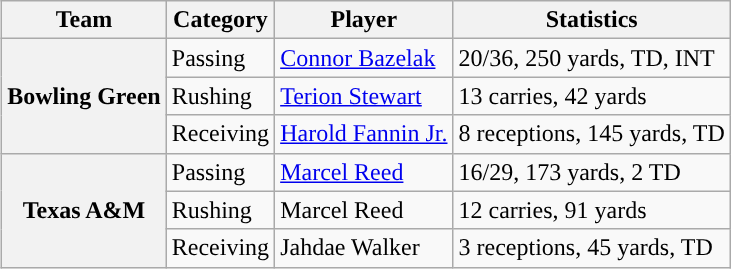<table class="wikitable" style="float:right">
<tr>
<th>Team</th>
<th>Category</th>
<th>Player</th>
<th>Statistics</th>
</tr>
<tr>
<th rowspan=3>Bowling Green</th>
<td>Passing</td>
<td><a href='#'>Connor Bazelak</a></td>
<td>20/36, 250 yards, TD, INT</td>
</tr>
<tr>
<td>Rushing</td>
<td><a href='#'>Terion Stewart</a></td>
<td>13 carries, 42 yards</td>
</tr>
<tr>
<td>Receiving</td>
<td><a href='#'>Harold Fannin Jr.</a></td>
<td>8 receptions, 145 yards, TD</td>
</tr>
<tr>
<th rowspan=3>Texas A&M</th>
<td>Passing</td>
<td><a href='#'>Marcel Reed</a></td>
<td>16/29, 173 yards, 2 TD</td>
</tr>
<tr>
<td>Rushing</td>
<td>Marcel Reed</td>
<td>12 carries, 91 yards</td>
</tr>
<tr>
<td>Receiving</td>
<td>Jahdae Walker</td>
<td>3 receptions, 45 yards, TD</td>
</tr>
</table>
